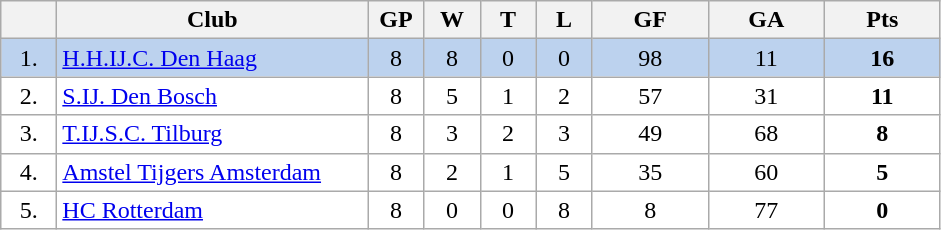<table class="wikitable">
<tr>
<th width="30"></th>
<th width="200">Club</th>
<th width="30">GP</th>
<th width="30">W</th>
<th width="30">T</th>
<th width="30">L</th>
<th width="70">GF</th>
<th width="70">GA</th>
<th width="70">Pts</th>
</tr>
<tr bgcolor="#BCD2EE" align="center">
<td>1.</td>
<td align="left"><a href='#'>H.H.IJ.C. Den Haag</a></td>
<td>8</td>
<td>8</td>
<td>0</td>
<td>0</td>
<td>98</td>
<td>11</td>
<td><strong>16</strong></td>
</tr>
<tr bgcolor="#FFFFFF" align="center">
<td>2.</td>
<td align="left"><a href='#'>S.IJ. Den Bosch</a></td>
<td>8</td>
<td>5</td>
<td>1</td>
<td>2</td>
<td>57</td>
<td>31</td>
<td><strong>11</strong></td>
</tr>
<tr bgcolor="#FFFFFF" align="center">
<td>3.</td>
<td align="left"><a href='#'>T.IJ.S.C. Tilburg</a></td>
<td>8</td>
<td>3</td>
<td>2</td>
<td>3</td>
<td>49</td>
<td>68</td>
<td><strong>8</strong></td>
</tr>
<tr bgcolor="#FFFFFF" align="center">
<td>4.</td>
<td align="left"><a href='#'>Amstel Tijgers Amsterdam</a></td>
<td>8</td>
<td>2</td>
<td>1</td>
<td>5</td>
<td>35</td>
<td>60</td>
<td><strong>5</strong></td>
</tr>
<tr bgcolor="#FFFFFF" align="center">
<td>5.</td>
<td align="left"><a href='#'>HC Rotterdam</a></td>
<td>8</td>
<td>0</td>
<td>0</td>
<td>8</td>
<td>8</td>
<td>77</td>
<td><strong>0</strong></td>
</tr>
</table>
